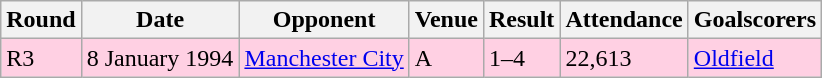<table class="wikitable">
<tr>
<th>Round</th>
<th>Date</th>
<th>Opponent</th>
<th>Venue</th>
<th>Result</th>
<th>Attendance</th>
<th>Goalscorers</th>
</tr>
<tr style="background-color: #ffd0e3;">
<td>R3</td>
<td>8 January 1994</td>
<td><a href='#'>Manchester City</a></td>
<td>A</td>
<td>1–4</td>
<td>22,613</td>
<td><a href='#'>Oldfield</a></td>
</tr>
</table>
